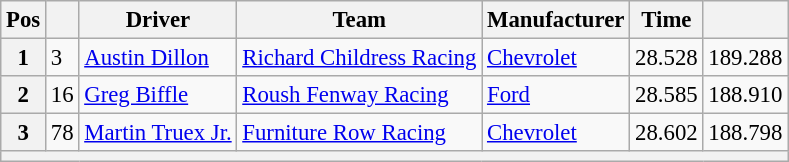<table class="wikitable" style="font-size:95%">
<tr>
<th>Pos</th>
<th></th>
<th>Driver</th>
<th>Team</th>
<th>Manufacturer</th>
<th>Time</th>
<th></th>
</tr>
<tr>
<th>1</th>
<td>3</td>
<td><a href='#'>Austin Dillon</a></td>
<td><a href='#'>Richard Childress Racing</a></td>
<td><a href='#'>Chevrolet</a></td>
<td>28.528</td>
<td>189.288</td>
</tr>
<tr>
<th>2</th>
<td>16</td>
<td><a href='#'>Greg Biffle</a></td>
<td><a href='#'>Roush Fenway Racing</a></td>
<td><a href='#'>Ford</a></td>
<td>28.585</td>
<td>188.910</td>
</tr>
<tr>
<th>3</th>
<td>78</td>
<td><a href='#'>Martin Truex Jr.</a></td>
<td><a href='#'>Furniture Row Racing</a></td>
<td><a href='#'>Chevrolet</a></td>
<td>28.602</td>
<td>188.798</td>
</tr>
<tr>
<th colspan="7"></th>
</tr>
</table>
